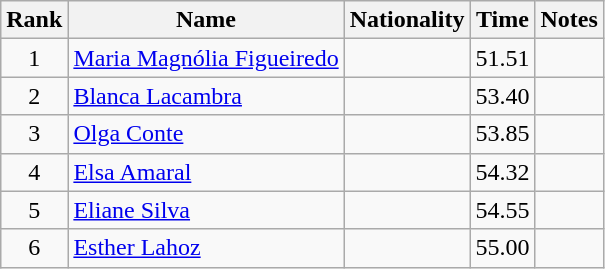<table class="wikitable sortable" style="text-align:center">
<tr>
<th>Rank</th>
<th>Name</th>
<th>Nationality</th>
<th>Time</th>
<th>Notes</th>
</tr>
<tr>
<td align=center>1</td>
<td align=left><a href='#'>Maria Magnólia Figueiredo</a></td>
<td align=left></td>
<td>51.51</td>
<td></td>
</tr>
<tr>
<td align=center>2</td>
<td align=left><a href='#'>Blanca Lacambra</a></td>
<td align=left></td>
<td>53.40</td>
<td></td>
</tr>
<tr>
<td align=center>3</td>
<td align=left><a href='#'>Olga Conte</a></td>
<td align=left></td>
<td>53.85</td>
<td></td>
</tr>
<tr>
<td align=center>4</td>
<td align=left><a href='#'>Elsa Amaral</a></td>
<td align=left></td>
<td>54.32</td>
<td></td>
</tr>
<tr>
<td align=center>5</td>
<td align=left><a href='#'>Eliane Silva</a></td>
<td align=left></td>
<td>54.55</td>
<td></td>
</tr>
<tr>
<td align=center>6</td>
<td align=left><a href='#'>Esther Lahoz</a></td>
<td align=left></td>
<td>55.00</td>
<td></td>
</tr>
</table>
